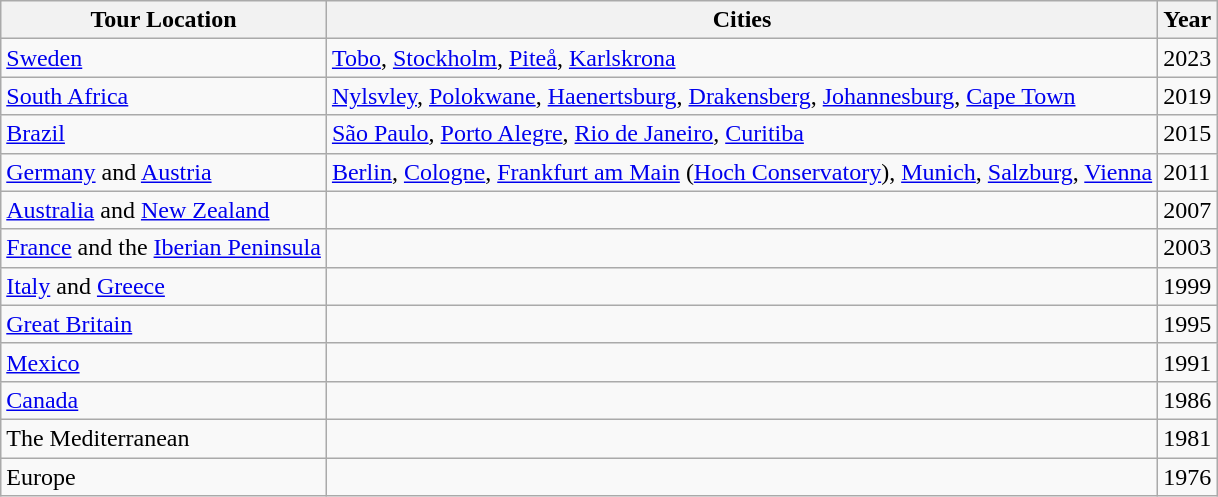<table class="wikitable">
<tr>
<th>Tour Location</th>
<th>Cities</th>
<th>Year</th>
</tr>
<tr>
<td><a href='#'>Sweden</a></td>
<td><a href='#'>Tobo</a>, <a href='#'>Stockholm</a>, <a href='#'>Piteå</a>, <a href='#'>Karlskrona</a></td>
<td>2023</td>
</tr>
<tr>
<td><a href='#'>South Africa</a></td>
<td><a href='#'>Nylsvley</a>, <a href='#'>Polokwane</a>, <a href='#'>Haenertsburg</a>, <a href='#'>Drakensberg</a>, <a href='#'>Johannesburg</a>, <a href='#'>Cape Town</a></td>
<td>2019</td>
</tr>
<tr>
<td><a href='#'>Brazil</a></td>
<td><a href='#'>São Paulo</a>, <a href='#'>Porto Alegre</a>, <a href='#'>Rio de Janeiro</a>, <a href='#'>Curitiba</a></td>
<td>2015</td>
</tr>
<tr>
<td><a href='#'>Germany</a> and <a href='#'>Austria</a></td>
<td><a href='#'>Berlin</a>, <a href='#'>Cologne</a>, <a href='#'>Frankfurt am Main</a> (<a href='#'>Hoch Conservatory</a>), <a href='#'>Munich</a>, <a href='#'>Salzburg</a>, <a href='#'>Vienna</a></td>
<td>2011</td>
</tr>
<tr>
<td><a href='#'>Australia</a> and <a href='#'>New Zealand</a></td>
<td></td>
<td>2007</td>
</tr>
<tr>
<td><a href='#'>France</a> and the <a href='#'>Iberian Peninsula</a></td>
<td></td>
<td>2003</td>
</tr>
<tr>
<td><a href='#'>Italy</a> and <a href='#'>Greece</a></td>
<td></td>
<td>1999</td>
</tr>
<tr>
<td><a href='#'>Great Britain</a></td>
<td></td>
<td>1995</td>
</tr>
<tr>
<td><a href='#'>Mexico</a></td>
<td></td>
<td>1991</td>
</tr>
<tr>
<td><a href='#'>Canada</a></td>
<td></td>
<td>1986</td>
</tr>
<tr>
<td>The Mediterranean</td>
<td></td>
<td>1981</td>
</tr>
<tr>
<td>Europe</td>
<td></td>
<td>1976</td>
</tr>
</table>
